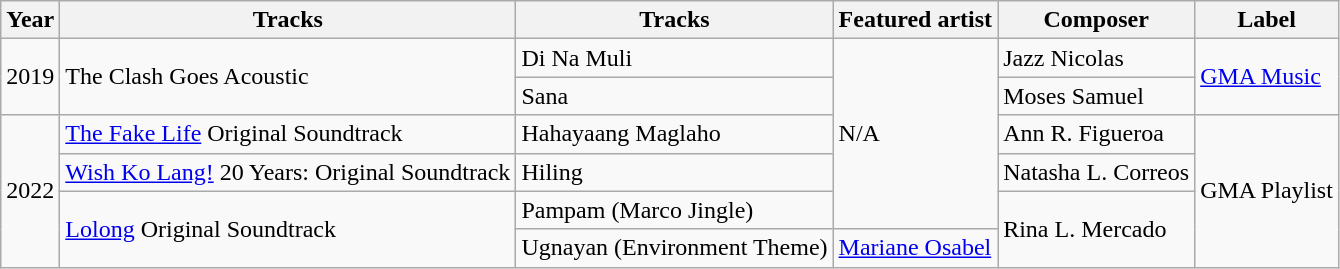<table class="wikitable">
<tr>
<th>Year</th>
<th>Tracks</th>
<th>Tracks</th>
<th>Featured artist</th>
<th>Composer</th>
<th>Label</th>
</tr>
<tr>
<td rowspan="2">2019</td>
<td rowspan="2">The Clash Goes Acoustic</td>
<td>Di Na Muli</td>
<td rowspan="5">N/A</td>
<td>Jazz Nicolas</td>
<td rowspan="2"><a href='#'>GMA Music</a></td>
</tr>
<tr>
<td>Sana</td>
<td>Moses Samuel</td>
</tr>
<tr>
<td rowspan="4">2022</td>
<td><a href='#'>The Fake Life</a> Original Soundtrack</td>
<td>Hahayaang Maglaho</td>
<td>Ann R. Figueroa</td>
<td rowspan="4">GMA Playlist</td>
</tr>
<tr>
<td><a href='#'>Wish Ko Lang!</a> 20 Years: Original Soundtrack</td>
<td>Hiling</td>
<td>Natasha L. Correos</td>
</tr>
<tr>
<td rowspan="2"><a href='#'>Lolong</a> Original Soundtrack</td>
<td>Pampam (Marco Jingle)</td>
<td rowspan="2">Rina L. Mercado</td>
</tr>
<tr>
<td>Ugnayan (Environment Theme)</td>
<td><a href='#'>Mariane Osabel</a></td>
</tr>
</table>
